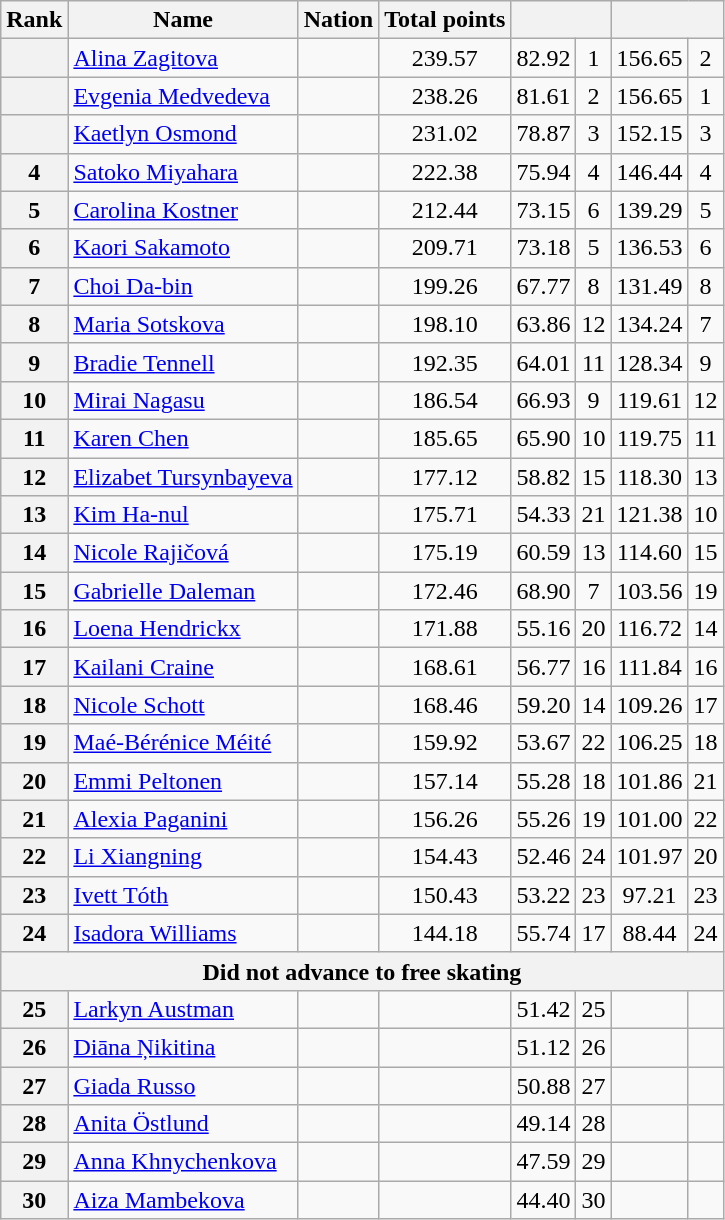<table class="wikitable sortable" style="text-align:center">
<tr>
<th>Rank</th>
<th>Name</th>
<th>Nation</th>
<th>Total points</th>
<th colspan=2></th>
<th colspan=2></th>
</tr>
<tr>
<th></th>
<td align="left"><a href='#'>Alina Zagitova</a></td>
<td align="left"></td>
<td>239.57</td>
<td>82.92</td>
<td>1</td>
<td>156.65</td>
<td>2</td>
</tr>
<tr>
<th></th>
<td align="left"><a href='#'>Evgenia Medvedeva</a></td>
<td align="left"></td>
<td>238.26</td>
<td>81.61 </td>
<td>2</td>
<td>156.65</td>
<td>1</td>
</tr>
<tr>
<th></th>
<td align="left"><a href='#'>Kaetlyn Osmond</a></td>
<td align="left"></td>
<td>231.02</td>
<td>78.87</td>
<td>3</td>
<td>152.15</td>
<td>3</td>
</tr>
<tr>
<th>4</th>
<td align="left"><a href='#'>Satoko Miyahara</a></td>
<td align="left"></td>
<td>222.38</td>
<td>75.94</td>
<td>4</td>
<td>146.44</td>
<td>4</td>
</tr>
<tr>
<th>5</th>
<td align="left"><a href='#'>Carolina Kostner</a></td>
<td align="left"></td>
<td>212.44</td>
<td>73.15</td>
<td>6</td>
<td>139.29</td>
<td>5</td>
</tr>
<tr>
<th>6</th>
<td align="left"><a href='#'>Kaori Sakamoto</a></td>
<td align="left"></td>
<td>209.71</td>
<td>73.18</td>
<td>5</td>
<td>136.53</td>
<td>6</td>
</tr>
<tr>
<th>7</th>
<td align="left"><a href='#'>Choi Da-bin</a></td>
<td align="left"></td>
<td>199.26</td>
<td>67.77</td>
<td>8</td>
<td>131.49</td>
<td>8</td>
</tr>
<tr>
<th>8</th>
<td align="left"><a href='#'>Maria Sotskova</a></td>
<td align="left"></td>
<td>198.10</td>
<td>63.86</td>
<td>12</td>
<td>134.24</td>
<td>7</td>
</tr>
<tr>
<th>9</th>
<td align="left"><a href='#'>Bradie Tennell</a></td>
<td align="left"></td>
<td>192.35</td>
<td>64.01</td>
<td>11</td>
<td>128.34</td>
<td>9</td>
</tr>
<tr>
<th>10</th>
<td align="left"><a href='#'>Mirai Nagasu</a></td>
<td align="left"></td>
<td>186.54</td>
<td>66.93</td>
<td>9</td>
<td>119.61</td>
<td>12</td>
</tr>
<tr>
<th>11</th>
<td align="left"><a href='#'>Karen Chen</a></td>
<td align="left"></td>
<td>185.65</td>
<td>65.90</td>
<td>10</td>
<td>119.75</td>
<td>11</td>
</tr>
<tr>
<th>12</th>
<td align="left"><a href='#'>Elizabet Tursynbayeva</a></td>
<td align="left"></td>
<td>177.12</td>
<td>58.82</td>
<td>15</td>
<td>118.30</td>
<td>13</td>
</tr>
<tr>
<th>13</th>
<td align="left"><a href='#'>Kim Ha-nul</a></td>
<td align="left"></td>
<td>175.71</td>
<td>54.33</td>
<td>21</td>
<td>121.38</td>
<td>10</td>
</tr>
<tr>
<th>14</th>
<td align="left"><a href='#'>Nicole Rajičová</a></td>
<td align="left"></td>
<td>175.19</td>
<td>60.59</td>
<td>13</td>
<td>114.60</td>
<td>15</td>
</tr>
<tr>
<th>15</th>
<td align="left"><a href='#'>Gabrielle Daleman</a></td>
<td align="left"></td>
<td>172.46</td>
<td>68.90</td>
<td>7</td>
<td>103.56</td>
<td>19</td>
</tr>
<tr>
<th>16</th>
<td align="left"><a href='#'>Loena Hendrickx</a></td>
<td align="left"></td>
<td>171.88</td>
<td>55.16</td>
<td>20</td>
<td>116.72</td>
<td>14</td>
</tr>
<tr>
<th>17</th>
<td align="left"><a href='#'>Kailani Craine</a></td>
<td align="left"></td>
<td>168.61</td>
<td>56.77</td>
<td>16</td>
<td>111.84</td>
<td>16</td>
</tr>
<tr>
<th>18</th>
<td align="left"><a href='#'>Nicole Schott</a></td>
<td align="left"></td>
<td>168.46</td>
<td>59.20</td>
<td>14</td>
<td>109.26</td>
<td>17</td>
</tr>
<tr>
<th>19</th>
<td align="left"><a href='#'>Maé-Bérénice Méité</a></td>
<td align="left"></td>
<td>159.92</td>
<td>53.67</td>
<td>22</td>
<td>106.25</td>
<td>18</td>
</tr>
<tr>
<th>20</th>
<td align="left"><a href='#'>Emmi Peltonen</a></td>
<td align="left"></td>
<td>157.14</td>
<td>55.28</td>
<td>18</td>
<td>101.86</td>
<td>21</td>
</tr>
<tr>
<th>21</th>
<td align="left"><a href='#'>Alexia Paganini</a></td>
<td align="left"></td>
<td>156.26</td>
<td>55.26</td>
<td>19</td>
<td>101.00</td>
<td>22</td>
</tr>
<tr>
<th>22</th>
<td align="left"><a href='#'>Li Xiangning</a></td>
<td align="left"></td>
<td>154.43</td>
<td>52.46</td>
<td>24</td>
<td>101.97</td>
<td>20</td>
</tr>
<tr>
<th>23</th>
<td align="left"><a href='#'>Ivett Tóth</a></td>
<td align="left"></td>
<td>150.43</td>
<td>53.22</td>
<td>23</td>
<td>97.21</td>
<td>23</td>
</tr>
<tr>
<th>24</th>
<td align="left"><a href='#'>Isadora Williams</a></td>
<td align="left"></td>
<td>144.18</td>
<td>55.74</td>
<td>17</td>
<td>88.44</td>
<td>24</td>
</tr>
<tr>
<th colspan=14>Did not advance to free skating</th>
</tr>
<tr>
<th>25</th>
<td align="left"><a href='#'>Larkyn Austman</a></td>
<td align="left"></td>
<td></td>
<td>51.42</td>
<td>25</td>
<td></td>
<td></td>
</tr>
<tr>
<th>26</th>
<td align="left"><a href='#'>Diāna Ņikitina</a></td>
<td align="left"></td>
<td></td>
<td>51.12</td>
<td>26</td>
<td></td>
<td></td>
</tr>
<tr>
<th>27</th>
<td align="left"><a href='#'>Giada Russo</a></td>
<td align="left"></td>
<td></td>
<td>50.88</td>
<td>27</td>
<td></td>
<td></td>
</tr>
<tr>
<th>28</th>
<td align="left"><a href='#'>Anita Östlund</a></td>
<td align="left"></td>
<td></td>
<td>49.14</td>
<td>28</td>
<td></td>
<td></td>
</tr>
<tr>
<th>29</th>
<td align="left"><a href='#'>Anna Khnychenkova</a></td>
<td align="left"></td>
<td></td>
<td>47.59</td>
<td>29</td>
<td></td>
<td></td>
</tr>
<tr>
<th>30</th>
<td align="left"><a href='#'>Aiza Mambekova</a></td>
<td align="left"></td>
<td></td>
<td>44.40</td>
<td>30</td>
<td></td>
<td></td>
</tr>
</table>
